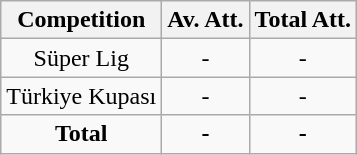<table class="wikitable" style="text-align: center">
<tr>
<th>Competition</th>
<th>Av. Att.</th>
<th>Total Att.</th>
</tr>
<tr>
<td>Süper Lig</td>
<td>-</td>
<td>-</td>
</tr>
<tr>
<td>Türkiye Kupası</td>
<td>-</td>
<td>-</td>
</tr>
<tr>
<td><strong>Total</strong></td>
<td><strong>-</strong></td>
<td><strong>-</strong></td>
</tr>
</table>
